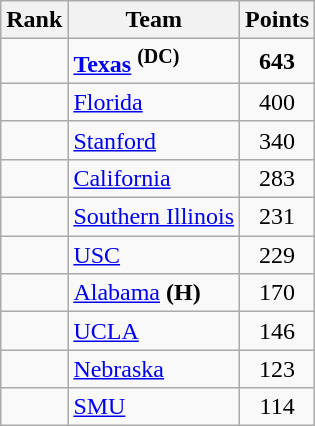<table class="wikitable sortable" style="text-align:center">
<tr>
<th>Rank</th>
<th>Team</th>
<th>Points</th>
</tr>
<tr>
<td></td>
<td align=left><strong><a href='#'>Texas</a></strong> <strong><sup>(DC)</sup></strong></td>
<td><strong>643</strong></td>
</tr>
<tr>
<td></td>
<td align=left><a href='#'>Florida</a></td>
<td>400</td>
</tr>
<tr>
<td></td>
<td align=left><a href='#'>Stanford</a></td>
<td>340</td>
</tr>
<tr>
<td></td>
<td align=left><a href='#'>California</a></td>
<td>283</td>
</tr>
<tr>
<td></td>
<td align=left><a href='#'>Southern Illinois</a></td>
<td>231</td>
</tr>
<tr>
<td></td>
<td align=left><a href='#'>USC</a></td>
<td>229</td>
</tr>
<tr>
<td></td>
<td align=left><a href='#'>Alabama</a> <strong>(H)</strong></td>
<td>170</td>
</tr>
<tr>
<td></td>
<td align=left><a href='#'>UCLA</a></td>
<td>146</td>
</tr>
<tr>
<td></td>
<td align=left><a href='#'>Nebraska</a></td>
<td>123</td>
</tr>
<tr>
<td></td>
<td align=left><a href='#'>SMU</a></td>
<td>114</td>
</tr>
</table>
